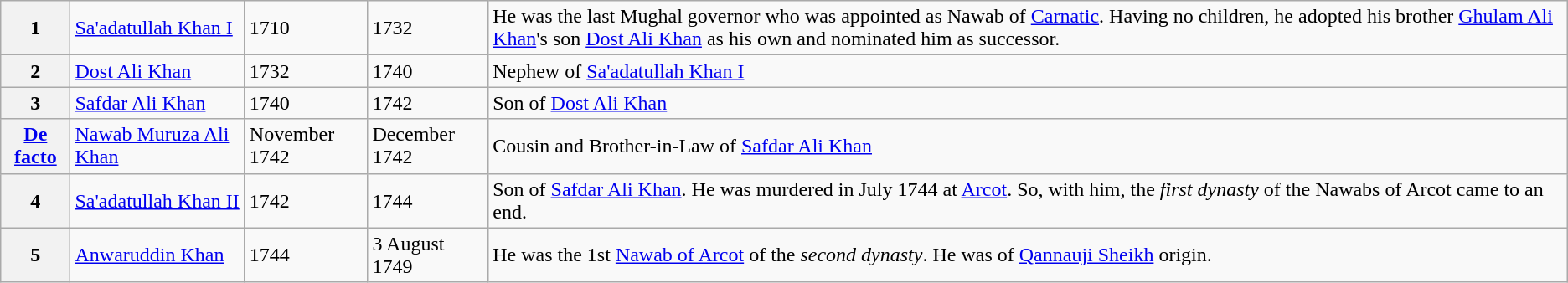<table class="wikitable">
<tr>
<th>1</th>
<td><a href='#'>Sa'adatullah Khan I</a></td>
<td>1710</td>
<td>1732</td>
<td>He was the last Mughal governor who was appointed as Nawab of <a href='#'>Carnatic</a>. Having no children, he adopted his brother <a href='#'>Ghulam Ali Khan</a>'s son <a href='#'>Dost Ali Khan</a> as his own and nominated him as successor.</td>
</tr>
<tr>
<th>2</th>
<td><a href='#'>Dost Ali Khan</a></td>
<td>1732</td>
<td>1740</td>
<td>Nephew of <a href='#'>Sa'adatullah Khan I</a></td>
</tr>
<tr>
<th>3</th>
<td><a href='#'>Safdar Ali Khan</a></td>
<td>1740</td>
<td>1742</td>
<td>Son of <a href='#'>Dost Ali Khan</a></td>
</tr>
<tr>
<th><a href='#'>De facto</a></th>
<td><a href='#'>Nawab Muruza Ali Khan</a></td>
<td>November 1742</td>
<td>December 1742</td>
<td>Cousin and Brother-in-Law of <a href='#'>Safdar Ali Khan</a></td>
</tr>
<tr>
<th>4</th>
<td><a href='#'>Sa'adatullah Khan II</a></td>
<td>1742</td>
<td>1744</td>
<td>Son of <a href='#'>Safdar Ali Khan</a>. He was murdered in July 1744 at <a href='#'>Arcot</a>. So, with him, the <em>first dynasty</em> of the Nawabs of Arcot came to an end.</td>
</tr>
<tr>
<th>5</th>
<td><a href='#'>Anwaruddin Khan</a></td>
<td>1744</td>
<td>3 August 1749</td>
<td>He was the 1st <a href='#'>Nawab of Arcot</a> of the <em>second dynasty</em>. He was of <a href='#'>Qannauji Sheikh</a> origin.</td>
</tr>
</table>
